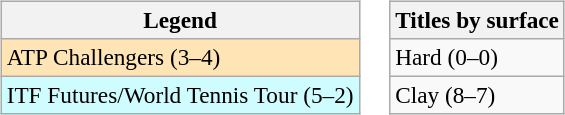<table>
<tr valign=top>
<td><br><table class="wikitable" style="font-size:97%">
<tr>
<th>Legend</th>
</tr>
<tr style="background:moccasin;">
<td>ATP Challengers (3–4)</td>
</tr>
<tr style="background:#cffcff;">
<td>ITF Futures/World Tennis Tour (5–2)</td>
</tr>
</table>
</td>
<td><br><table class="wikitable" style="font-size:97%">
<tr>
<th>Titles by surface</th>
</tr>
<tr>
<td>Hard (0–0)</td>
</tr>
<tr>
<td>Clay (8–7)</td>
</tr>
</table>
</td>
</tr>
</table>
